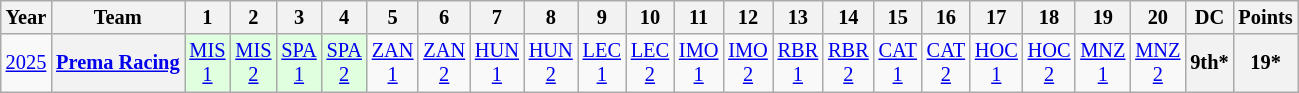<table class="wikitable" style="text-align:center; font-size:85%">
<tr>
<th>Year</th>
<th>Team</th>
<th>1</th>
<th>2</th>
<th>3</th>
<th>4</th>
<th>5</th>
<th>6</th>
<th>7</th>
<th>8</th>
<th>9</th>
<th>10</th>
<th>11</th>
<th>12</th>
<th>13</th>
<th>14</th>
<th>15</th>
<th>16</th>
<th>17</th>
<th>18</th>
<th>19</th>
<th>20</th>
<th>DC</th>
<th>Points</th>
</tr>
<tr>
<td><a href='#'>2025</a></td>
<th nowrap><a href='#'>Prema Racing</a></th>
<td style="background:#DFFFDF"><a href='#'>MIS<br>1</a><br></td>
<td style="background:#DFFFDF"><a href='#'>MIS<br>2</a><br></td>
<td style="background:#DFFFDF"><a href='#'>SPA<br>1</a><br></td>
<td style="background:#DFFFDF"><a href='#'>SPA<br>2</a><br></td>
<td><a href='#'>ZAN<br>1</a></td>
<td><a href='#'>ZAN<br>2</a></td>
<td><a href='#'>HUN<br>1</a></td>
<td><a href='#'>HUN<br>2</a></td>
<td><a href='#'>LEC<br>1</a></td>
<td><a href='#'>LEC<br>2</a></td>
<td><a href='#'>IMO<br>1</a></td>
<td><a href='#'>IMO<br>2</a></td>
<td><a href='#'>RBR<br>1</a></td>
<td><a href='#'>RBR<br>2</a></td>
<td><a href='#'>CAT<br>1</a></td>
<td><a href='#'>CAT<br>2</a></td>
<td><a href='#'>HOC<br>1</a></td>
<td><a href='#'>HOC<br>2</a></td>
<td><a href='#'>MNZ<br>1</a></td>
<td><a href='#'>MNZ<br>2</a></td>
<th>9th*</th>
<th>19*</th>
</tr>
</table>
